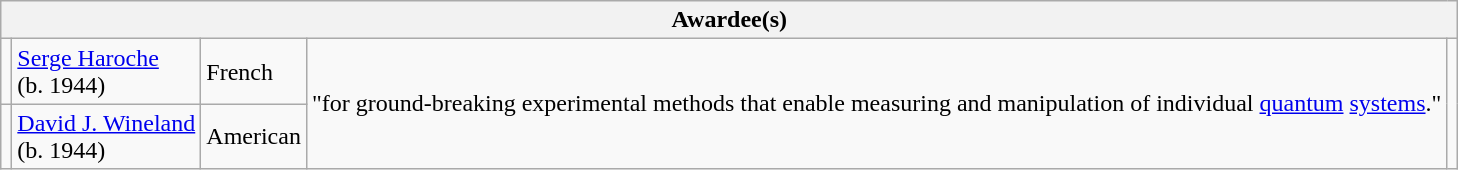<table class="wikitable">
<tr>
<th colspan="5">Awardee(s)</th>
</tr>
<tr>
<td></td>
<td><a href='#'>Serge Haroche</a><br>(b. 1944)</td>
<td> French</td>
<td rowspan="2">"for ground-breaking experimental methods that enable measuring and manipulation of individual <a href='#'>quantum</a> <a href='#'>systems</a>."</td>
<td rowspan="2"></td>
</tr>
<tr>
<td></td>
<td><a href='#'>David J. Wineland</a><br>(b. 1944)</td>
<td> American</td>
</tr>
</table>
